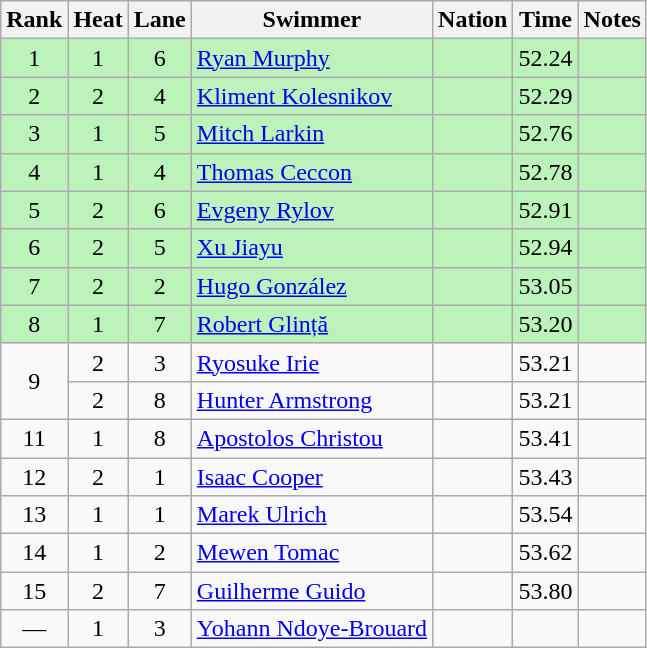<table class="wikitable sortable" style="text-align:center">
<tr>
<th>Rank</th>
<th>Heat</th>
<th>Lane</th>
<th>Swimmer</th>
<th>Nation</th>
<th>Time</th>
<th>Notes</th>
</tr>
<tr bgcolor=bbf3bb>
<td>1</td>
<td>1</td>
<td>6</td>
<td align=left><a href='#'>Ryan Murphy</a></td>
<td align=left></td>
<td>52.24</td>
<td></td>
</tr>
<tr bgcolor=bbf3bb>
<td>2</td>
<td>2</td>
<td>4</td>
<td align=left><a href='#'>Kliment Kolesnikov</a></td>
<td align=left></td>
<td>52.29</td>
<td></td>
</tr>
<tr bgcolor=bbf3bb>
<td>3</td>
<td>1</td>
<td>5</td>
<td align=left><a href='#'>Mitch Larkin</a></td>
<td align=left></td>
<td>52.76</td>
<td></td>
</tr>
<tr bgcolor=bbf3bb>
<td>4</td>
<td>1</td>
<td>4</td>
<td align=left><a href='#'>Thomas Ceccon</a></td>
<td align=left></td>
<td>52.78</td>
<td></td>
</tr>
<tr bgcolor=bbf3bb>
<td>5</td>
<td>2</td>
<td>6</td>
<td align=left><a href='#'>Evgeny Rylov</a></td>
<td align=left></td>
<td>52.91</td>
<td></td>
</tr>
<tr bgcolor=bbf3bb>
<td>6</td>
<td>2</td>
<td>5</td>
<td align=left><a href='#'>Xu Jiayu</a></td>
<td align=left></td>
<td>52.94</td>
<td></td>
</tr>
<tr bgcolor=bbf3bb>
<td>7</td>
<td>2</td>
<td>2</td>
<td align=left><a href='#'>Hugo González</a></td>
<td align=left></td>
<td>53.05</td>
<td></td>
</tr>
<tr bgcolor=bbf3bb>
<td>8</td>
<td>1</td>
<td>7</td>
<td align=left><a href='#'>Robert Glință</a></td>
<td align=left></td>
<td>53.20</td>
<td></td>
</tr>
<tr>
<td rowspan=2>9</td>
<td>2</td>
<td>3</td>
<td align=left><a href='#'>Ryosuke Irie</a></td>
<td align=left></td>
<td>53.21</td>
<td></td>
</tr>
<tr>
<td>2</td>
<td>8</td>
<td align=left><a href='#'>Hunter Armstrong</a></td>
<td align=left></td>
<td>53.21</td>
<td></td>
</tr>
<tr>
<td>11</td>
<td>1</td>
<td>8</td>
<td align=left><a href='#'>Apostolos Christou</a></td>
<td align=left></td>
<td>53.41</td>
<td></td>
</tr>
<tr>
<td>12</td>
<td>2</td>
<td>1</td>
<td align=left><a href='#'>Isaac Cooper</a></td>
<td align=left></td>
<td>53.43</td>
<td></td>
</tr>
<tr>
<td>13</td>
<td>1</td>
<td>1</td>
<td align=left><a href='#'>Marek Ulrich</a></td>
<td align=left></td>
<td>53.54</td>
<td></td>
</tr>
<tr>
<td>14</td>
<td>1</td>
<td>2</td>
<td align=left><a href='#'>Mewen Tomac</a></td>
<td align=left></td>
<td>53.62</td>
<td></td>
</tr>
<tr>
<td>15</td>
<td>2</td>
<td>7</td>
<td align=left><a href='#'>Guilherme Guido</a></td>
<td align=left></td>
<td>53.80</td>
<td></td>
</tr>
<tr>
<td data-sort-value=16>—</td>
<td>1</td>
<td>3</td>
<td align=left><a href='#'>Yohann Ndoye-Brouard</a></td>
<td align=left></td>
<td data-sort-value=99.99></td>
<td></td>
</tr>
</table>
